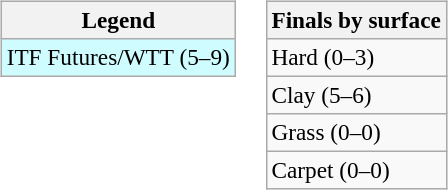<table>
<tr valign=top>
<td><br><table class=wikitable style=font-size:97%>
<tr>
<th>Legend</th>
</tr>
<tr bgcolor=cffcff>
<td>ITF Futures/WTT (5–9)</td>
</tr>
</table>
</td>
<td><br><table class=wikitable style=font-size:97%>
<tr>
<th>Finals by surface</th>
</tr>
<tr>
<td>Hard (0–3)</td>
</tr>
<tr>
<td>Clay (5–6)</td>
</tr>
<tr>
<td>Grass (0–0)</td>
</tr>
<tr>
<td>Carpet (0–0)</td>
</tr>
</table>
</td>
</tr>
</table>
